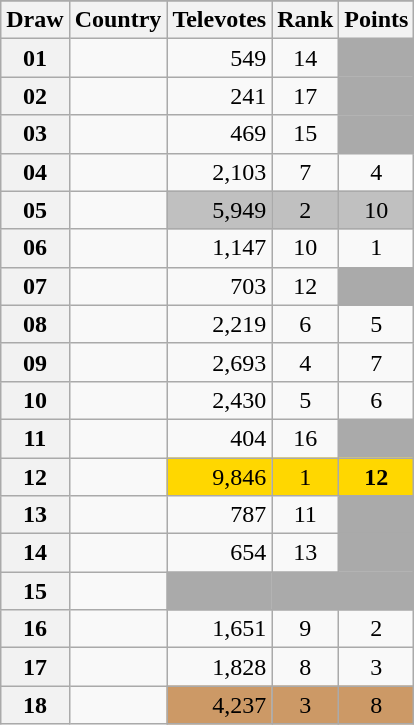<table class="sortable wikitable collapsible plainrowheaders" style="text-align:center;">
<tr>
</tr>
<tr>
<th scope="col">Draw</th>
<th scope="col">Country</th>
<th scope="col">Televotes</th>
<th scope="col">Rank</th>
<th scope="col">Points</th>
</tr>
<tr>
<th scope="row" style="text-align:center;">01</th>
<td style="text-align:left;"></td>
<td style="text-align:right;">549</td>
<td>14</td>
<td style="background:#AAAAAA;"></td>
</tr>
<tr>
<th scope="row" style="text-align:center;">02</th>
<td style="text-align:left;"></td>
<td style="text-align:right;">241</td>
<td>17</td>
<td style="background:#AAAAAA;"></td>
</tr>
<tr>
<th scope="row" style="text-align:center;">03</th>
<td style="text-align:left;"></td>
<td style="text-align:right;">469</td>
<td>15</td>
<td style="background:#AAAAAA;"></td>
</tr>
<tr>
<th scope="row" style="text-align:center;">04</th>
<td style="text-align:left;"></td>
<td style="text-align:right;">2,103</td>
<td>7</td>
<td>4</td>
</tr>
<tr>
<th scope="row" style="text-align:center;">05</th>
<td style="text-align:left;"></td>
<td style="text-align:right; background:silver;">5,949</td>
<td style="background:silver;">2</td>
<td style="background:silver;">10</td>
</tr>
<tr>
<th scope="row" style="text-align:center;">06</th>
<td style="text-align:left;"></td>
<td style="text-align:right;">1,147</td>
<td>10</td>
<td>1</td>
</tr>
<tr>
<th scope="row" style="text-align:center;">07</th>
<td style="text-align:left;"></td>
<td style="text-align:right;">703</td>
<td>12</td>
<td style="background:#AAAAAA;"></td>
</tr>
<tr>
<th scope="row" style="text-align:center;">08</th>
<td style="text-align:left;"></td>
<td style="text-align:right;">2,219</td>
<td>6</td>
<td>5</td>
</tr>
<tr>
<th scope="row" style="text-align:center;">09</th>
<td style="text-align:left;"></td>
<td style="text-align:right;">2,693</td>
<td>4</td>
<td>7</td>
</tr>
<tr>
<th scope="row" style="text-align:center;">10</th>
<td style="text-align:left;"></td>
<td style="text-align:right;">2,430</td>
<td>5</td>
<td>6</td>
</tr>
<tr>
<th scope="row" style="text-align:center;">11</th>
<td style="text-align:left;"></td>
<td style="text-align:right;">404</td>
<td>16</td>
<td style="background:#AAAAAA;"></td>
</tr>
<tr>
<th scope="row" style="text-align:center;">12</th>
<td style="text-align:left;"></td>
<td style="text-align:right; background:gold;">9,846</td>
<td style="background:gold;">1</td>
<td style="background:gold;"><strong>12</strong></td>
</tr>
<tr>
<th scope="row" style="text-align:center;">13</th>
<td style="text-align:left;"></td>
<td style="text-align:right;">787</td>
<td>11</td>
<td style="background:#AAAAAA;"></td>
</tr>
<tr>
<th scope="row" style="text-align:center;">14</th>
<td style="text-align:left;"></td>
<td style="text-align:right;">654</td>
<td>13</td>
<td style="background:#AAAAAA;"></td>
</tr>
<tr class="sortbottom">
<th scope="row" style="text-align:center;">15</th>
<td style="text-align:left;"></td>
<td style="background:#AAAAAA;"></td>
<td style="background:#AAAAAA;"></td>
<td style="background:#AAAAAA;"></td>
</tr>
<tr>
<th scope="row" style="text-align:center;">16</th>
<td style="text-align:left;"></td>
<td style="text-align:right;">1,651</td>
<td>9</td>
<td>2</td>
</tr>
<tr>
<th scope="row" style="text-align:center;">17</th>
<td style="text-align:left;"></td>
<td style="text-align:right;">1,828</td>
<td>8</td>
<td>3</td>
</tr>
<tr>
<th scope="row" style="text-align:center;">18</th>
<td style="text-align:left;"></td>
<td style="text-align:right; background:#CC9966;">4,237</td>
<td style="background:#CC9966;">3</td>
<td style="background:#CC9966;">8</td>
</tr>
</table>
